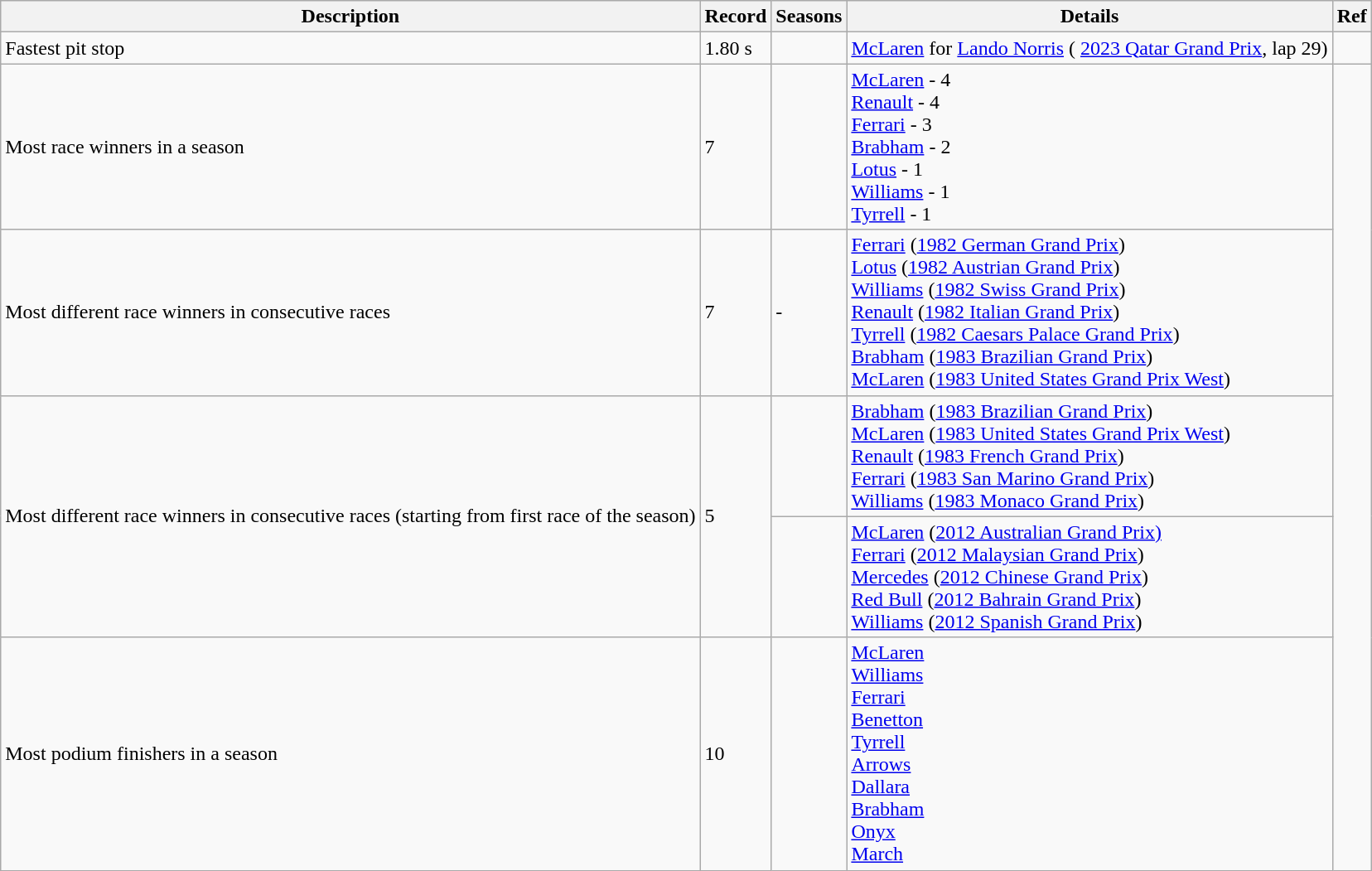<table class="wikitable">
<tr>
<th>Description</th>
<th>Record</th>
<th>Seasons</th>
<th>Details</th>
<th>Ref</th>
</tr>
<tr>
<td>Fastest pit stop</td>
<td>1.80 s</td>
<td></td>
<td> <a href='#'>McLaren</a> for  <a href='#'>Lando Norris</a> ( <a href='#'>2023 Qatar Grand Prix</a>, lap 29)</td>
<td></td>
</tr>
<tr>
<td>Most race winners in a season</td>
<td>7</td>
<td></td>
<td> <a href='#'>McLaren</a> - 4<br> <a href='#'>Renault</a> - 4<br> <a href='#'>Ferrari</a> - 3<br> <a href='#'>Brabham</a> - 2<br> <a href='#'>Lotus</a> - 1<br> <a href='#'>Williams</a> - 1<br> <a href='#'>Tyrrell</a> - 1</td>
</tr>
<tr>
<td>Most different race winners in consecutive races</td>
<td>7</td>
<td>-</td>
<td> <a href='#'>Ferrari</a> (<a href='#'>1982 German Grand Prix</a>)<br> <a href='#'>Lotus</a> (<a href='#'>1982 Austrian Grand Prix</a>)<br> <a href='#'>Williams</a> (<a href='#'>1982 Swiss Grand Prix</a>)<br> <a href='#'>Renault</a> (<a href='#'>1982 Italian Grand Prix</a>)<br> <a href='#'>Tyrrell</a> (<a href='#'>1982 Caesars Palace Grand Prix</a>)<br> <a href='#'>Brabham</a> (<a href='#'>1983 Brazilian Grand Prix</a>)<br> <a href='#'>McLaren</a> (<a href='#'>1983 United States Grand Prix West</a>)</td>
</tr>
<tr>
<td rowspan="2">Most different race winners in consecutive races (starting from first race of the season)</td>
<td rowspan="2">5</td>
<td></td>
<td> <a href='#'>Brabham</a> (<a href='#'>1983 Brazilian Grand Prix</a>)<br> <a href='#'>McLaren</a> (<a href='#'>1983 United States Grand Prix West</a>)<br> <a href='#'>Renault</a> (<a href='#'>1983 French Grand Prix</a>)<br> <a href='#'>Ferrari</a> (<a href='#'>1983 San Marino Grand Prix</a>)<br> <a href='#'>Williams</a> (<a href='#'>1983 Monaco Grand Prix</a>)</td>
</tr>
<tr>
<td></td>
<td> <a href='#'>McLaren</a> (<a href='#'>2012 Australian Grand Prix)</a><br> <a href='#'>Ferrari</a> (<a href='#'>2012 Malaysian Grand Prix</a>)<br> <a href='#'>Mercedes</a> (<a href='#'>2012 Chinese Grand Prix</a>)<br> <a href='#'>Red Bull</a> (<a href='#'>2012 Bahrain Grand Prix</a>)<br> <a href='#'>Williams</a> (<a href='#'>2012 Spanish Grand Prix</a>)</td>
</tr>
<tr>
<td>Most podium finishers in a season</td>
<td>10</td>
<td></td>
<td> <a href='#'>McLaren</a><br> <a href='#'>Williams</a><br> <a href='#'>Ferrari</a><br> <a href='#'>Benetton</a><br> <a href='#'>Tyrrell</a><br> <a href='#'>Arrows</a><br> <a href='#'>Dallara</a><br> <a href='#'>Brabham</a><br> <a href='#'>Onyx</a><br> <a href='#'>March</a></td>
</tr>
</table>
